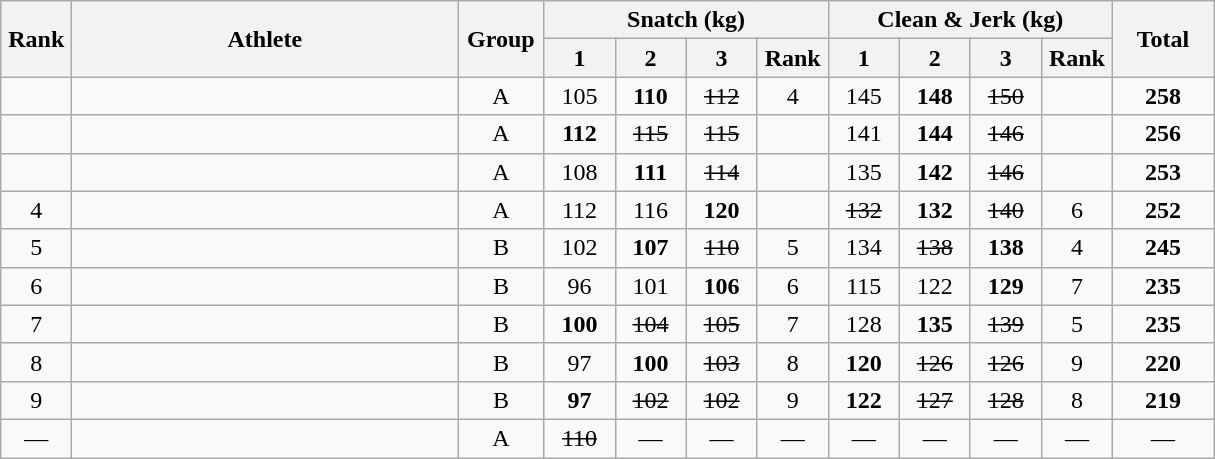<table class = "wikitable" style="text-align:center;">
<tr>
<th rowspan=2 width=40>Rank</th>
<th rowspan=2 width=250>Athlete</th>
<th rowspan=2 width=50>Group</th>
<th colspan=4>Snatch (kg)</th>
<th colspan=4>Clean & Jerk (kg)</th>
<th rowspan=2 width=60>Total</th>
</tr>
<tr>
<th width=40>1</th>
<th width=40>2</th>
<th width=40>3</th>
<th width=40>Rank</th>
<th width=40>1</th>
<th width=40>2</th>
<th width=40>3</th>
<th width=40>Rank</th>
</tr>
<tr>
<td></td>
<td align=left></td>
<td>A</td>
<td>105</td>
<td><strong>110</strong></td>
<td><s>112</s></td>
<td>4</td>
<td>145</td>
<td><strong>148</strong></td>
<td><s>150</s></td>
<td></td>
<td><strong>258</strong></td>
</tr>
<tr>
<td></td>
<td align=left></td>
<td>A</td>
<td><strong>112</strong></td>
<td><s>115</s></td>
<td><s>115</s></td>
<td></td>
<td>141</td>
<td><strong>144</strong></td>
<td><s>146</s></td>
<td></td>
<td><strong>256</strong></td>
</tr>
<tr>
<td></td>
<td align=left></td>
<td>A</td>
<td>108</td>
<td><strong>111</strong></td>
<td><s>114</s></td>
<td></td>
<td>135</td>
<td><strong>142</strong></td>
<td><s>146</s></td>
<td></td>
<td><strong>253</strong></td>
</tr>
<tr>
<td>4</td>
<td align=left></td>
<td>A</td>
<td>112</td>
<td>116</td>
<td><strong>120</strong></td>
<td></td>
<td><s>132</s></td>
<td><strong>132</strong></td>
<td><s>140</s></td>
<td>6</td>
<td><strong>252</strong></td>
</tr>
<tr>
<td>5</td>
<td align=left></td>
<td>B</td>
<td>102</td>
<td><strong>107</strong></td>
<td><s>110</s></td>
<td>5</td>
<td>134</td>
<td><s>138</s></td>
<td><strong>138</strong></td>
<td>4</td>
<td><strong>245</strong></td>
</tr>
<tr>
<td>6</td>
<td align=left></td>
<td>B</td>
<td>96</td>
<td>101</td>
<td><strong>106</strong></td>
<td>6</td>
<td>115</td>
<td>122</td>
<td><strong>129</strong></td>
<td>7</td>
<td><strong>235</strong></td>
</tr>
<tr>
<td>7</td>
<td align=left></td>
<td>B</td>
<td><strong>100</strong></td>
<td><s>104</s></td>
<td><s>105</s></td>
<td>7</td>
<td>128</td>
<td><strong>135</strong></td>
<td><s>139</s></td>
<td>5</td>
<td><strong>235</strong></td>
</tr>
<tr>
<td>8</td>
<td align=left></td>
<td>B</td>
<td>97</td>
<td><strong>100</strong></td>
<td><s>103</s></td>
<td>8</td>
<td><strong>120</strong></td>
<td><s>126</s></td>
<td><s>126</s></td>
<td>9</td>
<td><strong>220</strong></td>
</tr>
<tr>
<td>9</td>
<td align=left></td>
<td>B</td>
<td><strong>97</strong></td>
<td><s>102</s></td>
<td><s>102</s></td>
<td>9</td>
<td><strong>122</strong></td>
<td><s>127</s></td>
<td><s>128</s></td>
<td>8</td>
<td><strong>219</strong></td>
</tr>
<tr>
<td>—</td>
<td align=left></td>
<td>A</td>
<td><s>110</s></td>
<td>—</td>
<td>—</td>
<td>—</td>
<td>—</td>
<td>—</td>
<td>—</td>
<td>—</td>
<td>—</td>
</tr>
</table>
